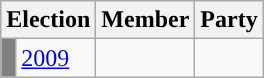<table class="wikitable">
<tr>
<th colspan="2">Election</th>
<th>Member</th>
<th>Party</th>
</tr>
<tr>
<td style="background-color: grey"></td>
<td><a href='#'>2009</a></td>
<td></td>
<td></td>
</tr>
</table>
